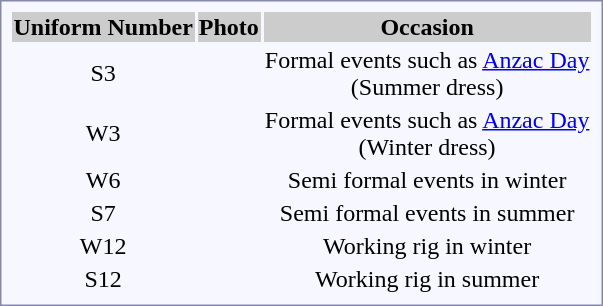<table class="mw-collapsible mw-collapsed" style="border:1px solid #8888aa; background:#f7f8ff; text-align:center; padding:5px;">
<tr style="background:#CCCCCC">
<th>Uniform Number</th>
<th>Photo</th>
<th>Occasion</th>
</tr>
<tr>
<td>S3</td>
<td></td>
<td>Formal events such as <a href='#'>Anzac Day</a><br>(Summer dress)</td>
</tr>
<tr>
<td>W3</td>
<td></td>
<td>Formal events such as <a href='#'>Anzac Day</a><br>(Winter dress)</td>
</tr>
<tr>
<td>W6</td>
<td></td>
<td>Semi formal events in winter</td>
</tr>
<tr>
<td>S7</td>
<td></td>
<td>Semi formal events in summer</td>
</tr>
<tr>
<td>W12</td>
<td></td>
<td>Working rig in winter</td>
</tr>
<tr>
<td>S12</td>
<td></td>
<td>Working rig in summer</td>
</tr>
</table>
